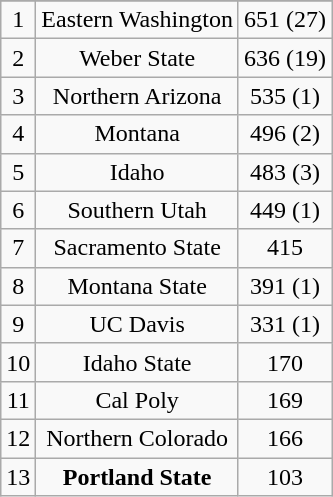<table class="wikitable" style="display: inline-table;">
<tr align="center">
</tr>
<tr align="center">
<td>1</td>
<td>Eastern Washington</td>
<td>651 (27)</td>
</tr>
<tr align="center">
<td>2</td>
<td>Weber State</td>
<td>636 (19)</td>
</tr>
<tr align="center">
<td>3</td>
<td>Northern Arizona</td>
<td>535 (1)</td>
</tr>
<tr align="center">
<td>4</td>
<td>Montana</td>
<td>496 (2)</td>
</tr>
<tr align="center">
<td>5</td>
<td>Idaho</td>
<td>483 (3)</td>
</tr>
<tr align="center">
<td>6</td>
<td>Southern Utah</td>
<td>449 (1)</td>
</tr>
<tr align="center">
<td>7</td>
<td>Sacramento State</td>
<td>415</td>
</tr>
<tr align="center">
<td>8</td>
<td>Montana State</td>
<td>391 (1)</td>
</tr>
<tr align="center">
<td>9</td>
<td>UC Davis</td>
<td>331 (1)</td>
</tr>
<tr align="center">
<td>10</td>
<td>Idaho State</td>
<td>170</td>
</tr>
<tr align="center">
<td>11</td>
<td>Cal Poly</td>
<td>169</td>
</tr>
<tr align="center">
<td>12</td>
<td>Northern Colorado</td>
<td>166</td>
</tr>
<tr align="center">
<td>13</td>
<td><strong>Portland State</strong></td>
<td>103</td>
</tr>
</table>
